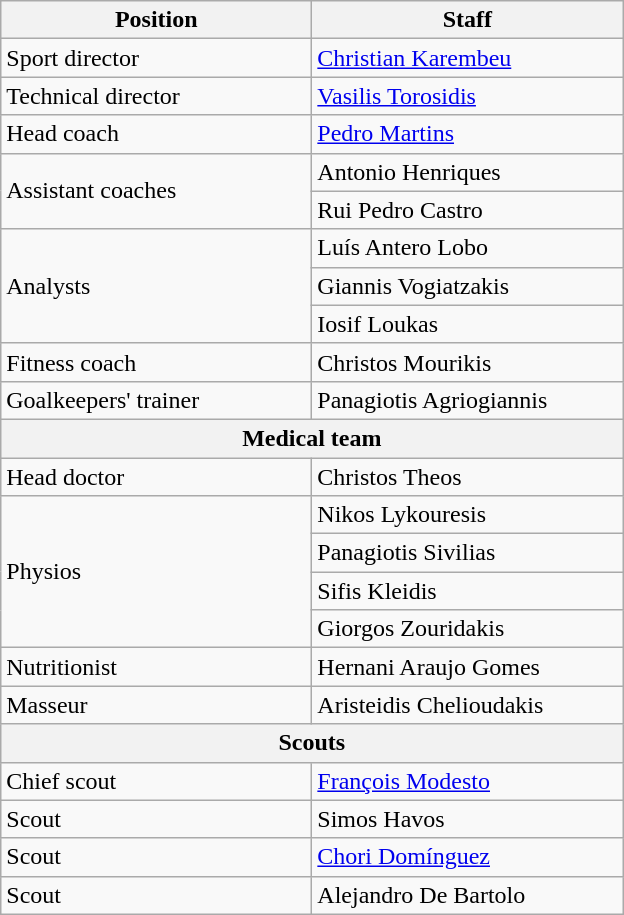<table class="wikitable" style="text-align: left">
<tr>
<th width=200>Position</th>
<th width=200>Staff </th>
</tr>
<tr>
<td>Sport director</td>
<td> <a href='#'>Christian Karembeu</a></td>
</tr>
<tr>
<td>Technical director</td>
<td> <a href='#'>Vasilis Torosidis</a></td>
</tr>
<tr>
<td>Head coach</td>
<td> <a href='#'>Pedro Martins</a></td>
</tr>
<tr>
<td rowspan=2>Assistant coaches</td>
<td> Antonio Henriques</td>
</tr>
<tr>
<td> Rui Pedro Castro</td>
</tr>
<tr>
<td rowspan=3>Analysts</td>
<td> Luís Antero Lobo</td>
</tr>
<tr>
<td> Giannis Vogiatzakis</td>
</tr>
<tr>
<td> Iosif Loukas</td>
</tr>
<tr>
<td>Fitness coach</td>
<td> Christos Mourikis</td>
</tr>
<tr>
<td>Goalkeepers' trainer</td>
<td> Panagiotis Agriogiannis</td>
</tr>
<tr>
<th colspan="2">Medical team </th>
</tr>
<tr>
<td align=left>Head doctor</td>
<td align=left> Christos Theos</td>
</tr>
<tr>
<td align=left rowspan=4>Physios</td>
<td align=left> Nikos Lykouresis</td>
</tr>
<tr>
<td align=left> Panagiotis Sivilias</td>
</tr>
<tr>
<td align=left> Sifis Kleidis</td>
</tr>
<tr>
<td align=left> Giorgos Zouridakis</td>
</tr>
<tr>
<td align=left>Nutritionist</td>
<td align=left> Hernani Araujo Gomes</td>
</tr>
<tr>
<td align=left>Masseur</td>
<td align=left> Aristeidis Chelioudakis</td>
</tr>
<tr>
<th colspan="2">Scouts </th>
</tr>
<tr>
<td align=left>Chief scout</td>
<td align=left> <a href='#'>François Modesto</a></td>
</tr>
<tr>
<td align=left>Scout</td>
<td align=left> Simos Havos</td>
</tr>
<tr>
<td align=left>Scout</td>
<td align=left> <a href='#'>Chori Domínguez</a></td>
</tr>
<tr>
<td align=left>Scout</td>
<td align=left> Alejandro De Bartolo</td>
</tr>
</table>
